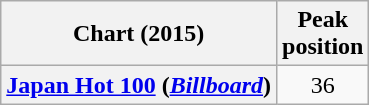<table class="wikitable plainrowheaders">
<tr>
<th>Chart (2015)</th>
<th>Peak<br>position</th>
</tr>
<tr>
<th scope="row"><a href='#'>Japan Hot 100</a> (<em><a href='#'>Billboard</a></em>)</th>
<td style="text-align:center;">36</td>
</tr>
</table>
